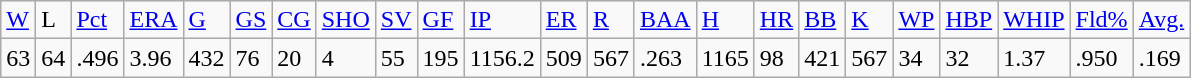<table class="wikitable">
<tr>
<td><a href='#'>W</a></td>
<td>L</td>
<td><a href='#'>Pct</a></td>
<td><a href='#'>ERA</a></td>
<td><a href='#'>G</a></td>
<td><a href='#'>GS</a></td>
<td><a href='#'>CG</a></td>
<td><a href='#'>SHO</a></td>
<td><a href='#'>SV</a></td>
<td><a href='#'>GF</a></td>
<td><a href='#'>IP</a></td>
<td><a href='#'>ER</a></td>
<td><a href='#'>R</a></td>
<td><a href='#'>BAA</a></td>
<td><a href='#'>H</a></td>
<td><a href='#'>HR</a></td>
<td><a href='#'>BB</a></td>
<td><a href='#'>K</a></td>
<td><a href='#'>WP</a></td>
<td><a href='#'>HBP</a></td>
<td><a href='#'>WHIP</a></td>
<td><a href='#'>Fld%</a></td>
<td><a href='#'>Avg.</a></td>
</tr>
<tr>
<td>63</td>
<td>64</td>
<td>.496</td>
<td>3.96</td>
<td>432</td>
<td>76</td>
<td>20</td>
<td>4</td>
<td>55</td>
<td>195</td>
<td>1156.2</td>
<td>509</td>
<td>567</td>
<td>.263</td>
<td>1165</td>
<td>98</td>
<td>421</td>
<td>567</td>
<td>34</td>
<td>32</td>
<td>1.37</td>
<td>.950</td>
<td>.169</td>
</tr>
</table>
